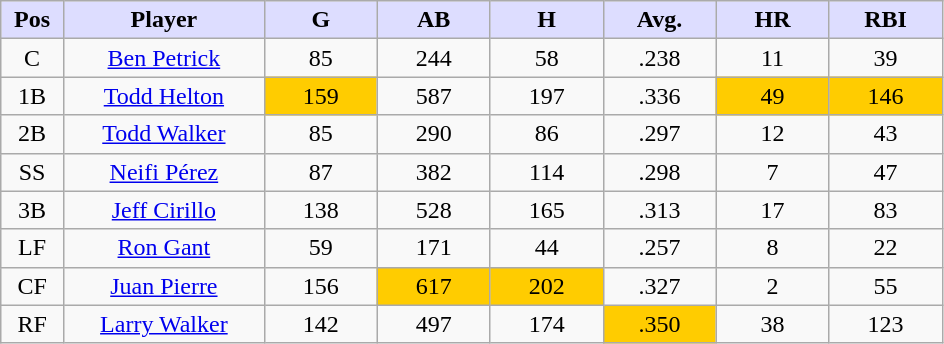<table class="wikitable sortable">
<tr>
<th style="background:#ddf; width:5%;">Pos</th>
<th style="background:#ddf; width:16%;">Player</th>
<th style="background:#ddf; width:9%;">G</th>
<th style="background:#ddf; width:9%;">AB</th>
<th style="background:#ddf; width:9%;">H</th>
<th style="background:#ddf; width:9%;">Avg.</th>
<th style="background:#ddf; width:9%;">HR</th>
<th style="background:#ddf; width:9%;">RBI</th>
</tr>
<tr style="text-align:center;">
<td>C</td>
<td><a href='#'>Ben Petrick</a></td>
<td>85</td>
<td>244</td>
<td>58</td>
<td>.238</td>
<td>11</td>
<td>39</td>
</tr>
<tr style="text-align:center;">
<td>1B</td>
<td><a href='#'>Todd Helton</a></td>
<td bgcolor="#FFCC00">159</td>
<td>587</td>
<td>197</td>
<td>.336</td>
<td bgcolor="#FFCC00">49</td>
<td bgcolor="#FFCC00">146</td>
</tr>
<tr style="text-align:center;">
<td>2B</td>
<td><a href='#'>Todd Walker</a></td>
<td>85</td>
<td>290</td>
<td>86</td>
<td>.297</td>
<td>12</td>
<td>43</td>
</tr>
<tr style="text-align:center;">
<td>SS</td>
<td><a href='#'>Neifi Pérez</a></td>
<td>87</td>
<td>382</td>
<td>114</td>
<td>.298</td>
<td>7</td>
<td>47</td>
</tr>
<tr style="text-align:center;">
<td>3B</td>
<td><a href='#'>Jeff Cirillo</a></td>
<td>138</td>
<td>528</td>
<td>165</td>
<td>.313</td>
<td>17</td>
<td>83</td>
</tr>
<tr style="text-align:center;">
<td>LF</td>
<td><a href='#'>Ron Gant</a></td>
<td>59</td>
<td>171</td>
<td>44</td>
<td>.257</td>
<td>8</td>
<td>22</td>
</tr>
<tr style="text-align:center;">
<td>CF</td>
<td><a href='#'>Juan Pierre</a></td>
<td>156</td>
<td bgcolor="#FFCC00">617</td>
<td bgcolor="#FFCC00">202</td>
<td>.327</td>
<td>2</td>
<td>55</td>
</tr>
<tr style="text-align:center;">
<td>RF</td>
<td><a href='#'>Larry Walker</a></td>
<td>142</td>
<td>497</td>
<td>174</td>
<td bgcolor="#FFCC00">.350</td>
<td>38</td>
<td>123</td>
</tr>
</table>
